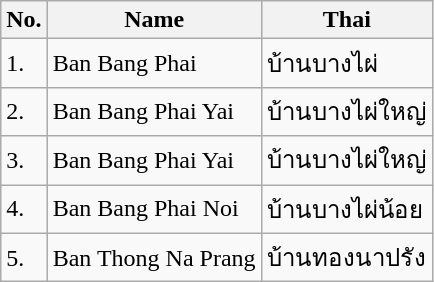<table class="wikitable sortable">
<tr>
<th>No.</th>
<th>Name</th>
<th>Thai</th>
</tr>
<tr>
<td>1.</td>
<td>Ban Bang Phai</td>
<td>บ้านบางไผ่</td>
</tr>
<tr>
<td>2.</td>
<td>Ban Bang Phai Yai</td>
<td>บ้านบางไผ่ใหญ่</td>
</tr>
<tr>
<td>3.</td>
<td>Ban Bang Phai Yai</td>
<td>บ้านบางไผ่ใหญ่</td>
</tr>
<tr>
<td>4.</td>
<td>Ban Bang Phai Noi</td>
<td>บ้านบางไผ่น้อย</td>
</tr>
<tr>
<td>5.</td>
<td>Ban Thong Na Prang</td>
<td>บ้านทองนาปรัง</td>
</tr>
</table>
